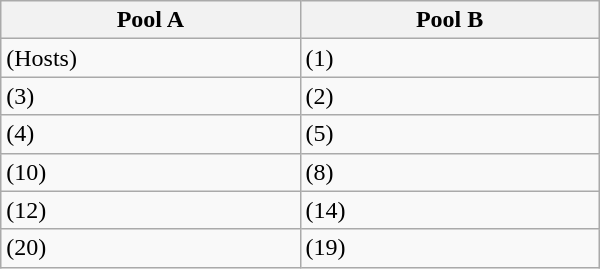<table class="wikitable" width=400>
<tr>
<th width=50%>Pool A</th>
<th width=50%>Pool B</th>
</tr>
<tr>
<td> (Hosts)</td>
<td> (1)</td>
</tr>
<tr>
<td> (3)</td>
<td> (2)</td>
</tr>
<tr>
<td> (4)</td>
<td> (5)</td>
</tr>
<tr>
<td> (10)</td>
<td> (8)</td>
</tr>
<tr>
<td> (12)</td>
<td> (14)</td>
</tr>
<tr>
<td> (20)</td>
<td> (19)</td>
</tr>
</table>
